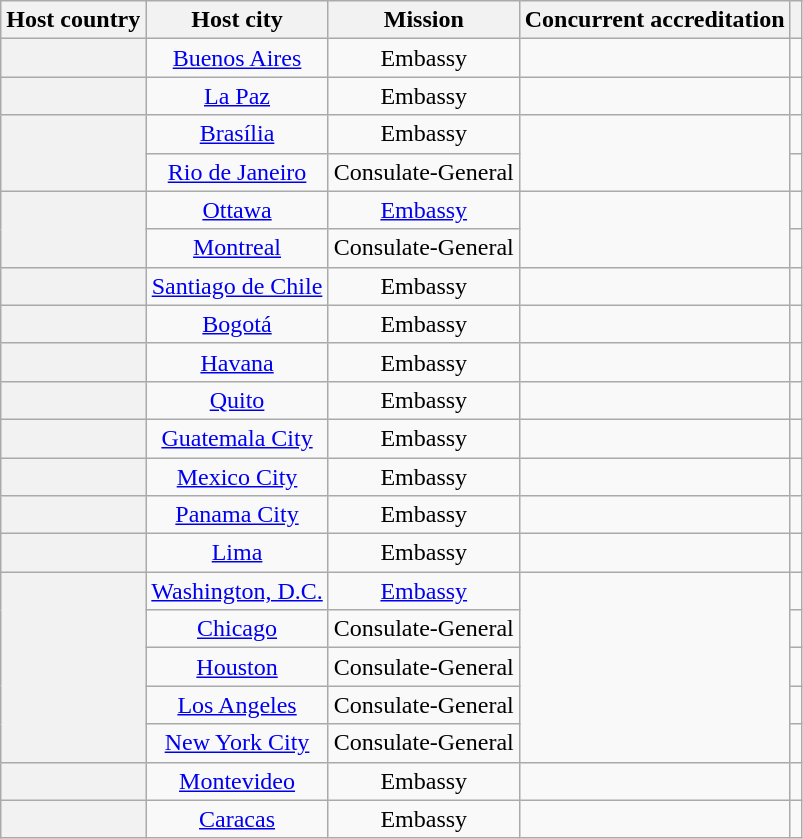<table class="wikitable plainrowheaders" style="text-align:center">
<tr>
<th scope="col">Host country</th>
<th scope="col">Host city</th>
<th scope="col">Mission</th>
<th scope="col">Concurrent accreditation</th>
<th scope="col"></th>
</tr>
<tr>
<th scope="row"></th>
<td><a href='#'>Buenos Aires</a></td>
<td>Embassy</td>
<td></td>
<td></td>
</tr>
<tr>
<th scope="row"></th>
<td><a href='#'>La Paz</a></td>
<td>Embassy</td>
<td></td>
<td></td>
</tr>
<tr>
<th scope="row" rowspan="2"></th>
<td><a href='#'>Brasília</a></td>
<td>Embassy</td>
<td rowspan="2"></td>
<td></td>
</tr>
<tr>
<td><a href='#'>Rio de Janeiro</a></td>
<td>Consulate-General</td>
<td></td>
</tr>
<tr>
<th scope="row" rowspan="2"></th>
<td><a href='#'>Ottawa</a></td>
<td><a href='#'>Embassy</a></td>
<td rowspan="2"></td>
<td></td>
</tr>
<tr>
<td><a href='#'>Montreal</a></td>
<td>Consulate-General</td>
<td></td>
</tr>
<tr>
<th scope="row"></th>
<td><a href='#'>Santiago de Chile</a></td>
<td>Embassy</td>
<td></td>
<td></td>
</tr>
<tr>
<th scope="row"></th>
<td><a href='#'>Bogotá</a></td>
<td>Embassy</td>
<td></td>
<td></td>
</tr>
<tr>
<th scope="row"></th>
<td><a href='#'>Havana</a></td>
<td>Embassy</td>
<td></td>
<td></td>
</tr>
<tr>
<th scope="row"></th>
<td><a href='#'>Quito</a></td>
<td>Embassy</td>
<td></td>
<td></td>
</tr>
<tr>
<th scope="row"></th>
<td><a href='#'>Guatemala City</a></td>
<td>Embassy</td>
<td></td>
<td></td>
</tr>
<tr>
<th scope="row"></th>
<td><a href='#'>Mexico City</a></td>
<td>Embassy</td>
<td></td>
<td></td>
</tr>
<tr>
<th scope="row"></th>
<td><a href='#'>Panama City</a></td>
<td>Embassy</td>
<td></td>
<td></td>
</tr>
<tr>
<th scope="row"></th>
<td><a href='#'>Lima</a></td>
<td>Embassy</td>
<td></td>
<td></td>
</tr>
<tr>
<th scope="row" rowspan="5"></th>
<td><a href='#'>Washington, D.C.</a></td>
<td><a href='#'>Embassy</a></td>
<td rowspan="5"></td>
<td></td>
</tr>
<tr>
<td><a href='#'>Chicago</a></td>
<td>Consulate-General</td>
<td></td>
</tr>
<tr>
<td><a href='#'>Houston</a></td>
<td>Consulate-General</td>
<td></td>
</tr>
<tr>
<td><a href='#'>Los Angeles</a></td>
<td>Consulate-General</td>
<td></td>
</tr>
<tr>
<td><a href='#'>New York City</a></td>
<td>Consulate-General</td>
<td></td>
</tr>
<tr>
<th scope="row"></th>
<td><a href='#'>Montevideo</a></td>
<td>Embassy</td>
<td></td>
<td></td>
</tr>
<tr>
<th scope="row"></th>
<td><a href='#'>Caracas</a></td>
<td>Embassy</td>
<td></td>
<td></td>
</tr>
</table>
